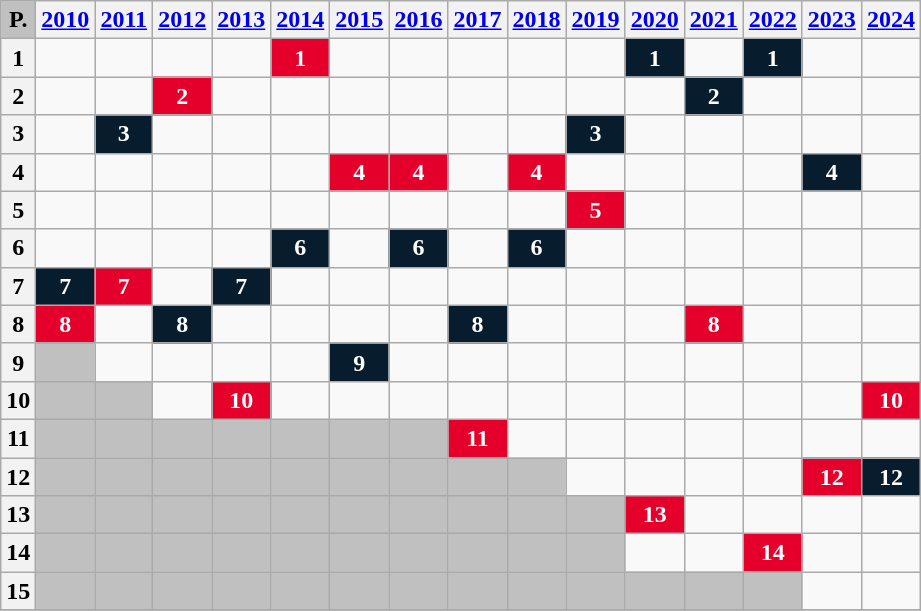<table class="wikitable nowrap" style="text-align: center; font-size:100%">
<tr>
<th style="background:#c0c0c0">P.</th>
<th><a href='#'>2010</a></th>
<th><a href='#'>2011</a></th>
<th><a href='#'>2012</a></th>
<th><a href='#'>2013</a></th>
<th><a href='#'>2014</a></th>
<th><a href='#'>2015</a></th>
<th><a href='#'>2016</a></th>
<th><a href='#'>2017</a></th>
<th><a href='#'>2018</a></th>
<th><a href='#'>2019</a></th>
<th><a href='#'>2020</a></th>
<th><a href='#'>2021</a></th>
<th><a href='#'>2022</a></th>
<th><a href='#'>2023</a></th>
<th><a href='#'>2024</a></th>
</tr>
<tr>
<th>1</th>
<td></td>
<td></td>
<td></td>
<td></td>
<td style="background:#E4002B;color:white;"><strong>1</strong></td>
<td></td>
<td></td>
<td></td>
<td></td>
<td></td>
<td style="background:#071C2C;color:white;"><strong>1</strong></td>
<td></td>
<td style="background:#071C2C;color:white;"><strong>1</strong></td>
<td></td>
<td></td>
</tr>
<tr>
<th>2</th>
<td></td>
<td></td>
<td style="background:#E4002B;color:white;"><strong>2</strong></td>
<td></td>
<td></td>
<td></td>
<td></td>
<td></td>
<td></td>
<td></td>
<td></td>
<td style="background:#071C2C;color:white;"><strong>2</strong></td>
<td></td>
<td></td>
<td></td>
</tr>
<tr>
<th>3</th>
<td></td>
<td style="background:#071C2C;color:white;"><strong>3</strong></td>
<td></td>
<td></td>
<td></td>
<td></td>
<td></td>
<td></td>
<td></td>
<td style="background:#071C2C;color:white;"><strong>3</strong></td>
<td></td>
<td></td>
<td></td>
<td></td>
<td></td>
</tr>
<tr>
<th>4</th>
<td></td>
<td></td>
<td></td>
<td></td>
<td></td>
<td style="background:#E4002B;color:white;"><strong>4</strong></td>
<td style="background:#E4002B;color:white;"><strong>4</strong></td>
<td></td>
<td style="background:#E4002B;color:white;"><strong>4</strong></td>
<td></td>
<td></td>
<td></td>
<td></td>
<td style="background:#071C2C;color:white;"><strong>4</strong></td>
<td></td>
</tr>
<tr>
<th>5</th>
<td></td>
<td></td>
<td></td>
<td></td>
<td></td>
<td></td>
<td></td>
<td></td>
<td></td>
<td style="background:#E4002B;color:white;"><strong>5</strong></td>
<td></td>
<td></td>
<td></td>
<td></td>
<td></td>
</tr>
<tr>
<th>6</th>
<td></td>
<td></td>
<td></td>
<td></td>
<td style="background:#071C2C;color:white;"><strong>6</strong></td>
<td></td>
<td style="background:#071C2C;color:white;"><strong>6</strong></td>
<td></td>
<td style="background:#071C2C;color:white;"><strong>6</strong></td>
<td></td>
<td></td>
<td></td>
<td></td>
<td></td>
<td></td>
</tr>
<tr>
<th>7</th>
<td style="background:#071C2C;color:white;"><strong>7</strong></td>
<td style="background:#E4002B;color:white;"><strong>7</strong></td>
<td></td>
<td style="background:#071C2C;color:white;"><strong>7</strong></td>
<td></td>
<td></td>
<td></td>
<td></td>
<td></td>
<td></td>
<td></td>
<td></td>
<td></td>
<td></td>
<td></td>
</tr>
<tr>
<th>8</th>
<td style="background:#E4002B;color:white;"><strong>8</strong></td>
<td></td>
<td style="background:#071C2C;color:white;"><strong>8</strong></td>
<td></td>
<td></td>
<td></td>
<td></td>
<td style="background:#071C2C;color:white;"><strong>8</strong></td>
<td></td>
<td></td>
<td></td>
<td style="background:#E4002B;color:white;"><strong>8</strong></td>
<td></td>
<td></td>
<td></td>
</tr>
<tr>
<th>9</th>
<td style="background:#c0c0c0"></td>
<td></td>
<td></td>
<td></td>
<td></td>
<td style="background:#071C2C;color:white;"><strong>9</strong></td>
<td></td>
<td></td>
<td></td>
<td></td>
<td></td>
<td></td>
<td></td>
<td></td>
<td></td>
</tr>
<tr>
<th>10</th>
<td style="background:#c0c0c0"></td>
<td style="background:#c0c0c0"></td>
<td></td>
<td style="background:#E4002B;color:white;"><strong>10</strong></td>
<td></td>
<td></td>
<td></td>
<td></td>
<td></td>
<td></td>
<td></td>
<td></td>
<td></td>
<td></td>
<td style="background:#E4002B;color:white;"><strong>10</strong></td>
</tr>
<tr>
<th>11</th>
<td style="background:#c0c0c0"></td>
<td style="background:#c0c0c0"></td>
<td style="background:#c0c0c0"></td>
<td style="background:#c0c0c0"></td>
<td style="background:#c0c0c0"></td>
<td style="background:#c0c0c0"></td>
<td style="background:#c0c0c0"></td>
<td style="background:#E4002B;color:white;"><strong>11</strong></td>
<td></td>
<td></td>
<td></td>
<td></td>
<td></td>
<td></td>
<td></td>
</tr>
<tr>
<th>12</th>
<td style="background:#c0c0c0"></td>
<td style="background:#c0c0c0"></td>
<td style="background:#c0c0c0"></td>
<td style="background:#c0c0c0"></td>
<td style="background:#c0c0c0"></td>
<td style="background:#c0c0c0"></td>
<td style="background:#c0c0c0"></td>
<td style="background:#c0c0c0"></td>
<td style="background:#c0c0c0"></td>
<td></td>
<td></td>
<td></td>
<td></td>
<td style="background:#E4002B;color:white;"><strong>12</strong></td>
<td style="background:#071C2C;color:white;"><strong>12</strong></td>
</tr>
<tr>
<th>13</th>
<td style="background:#c0c0c0"></td>
<td style="background:#c0c0c0"></td>
<td style="background:#c0c0c0"></td>
<td style="background:#c0c0c0"></td>
<td style="background:#c0c0c0"></td>
<td style="background:#c0c0c0"></td>
<td style="background:#c0c0c0"></td>
<td style="background:#c0c0c0"></td>
<td style="background:#c0c0c0"></td>
<td style="background:#c0c0c0"></td>
<td style="background:#E4002B;color:white;"><strong>13</strong></td>
<td></td>
<td></td>
<td></td>
<td></td>
</tr>
<tr>
<th>14</th>
<td style="background:#c0c0c0"></td>
<td style="background:#c0c0c0"></td>
<td style="background:#c0c0c0"></td>
<td style="background:#c0c0c0"></td>
<td style="background:#c0c0c0"></td>
<td style="background:#c0c0c0"></td>
<td style="background:#c0c0c0"></td>
<td style="background:#c0c0c0"></td>
<td style="background:#c0c0c0"></td>
<td style="background:#c0c0c0"></td>
<td></td>
<td></td>
<td style="background:#E4002B;color:white;"><strong>14</strong></td>
<td></td>
<td></td>
</tr>
<tr>
<th>15</th>
<td style="background:#c0c0c0"></td>
<td style="background:#c0c0c0"></td>
<td style="background:#c0c0c0"></td>
<td style="background:#c0c0c0"></td>
<td style="background:#c0c0c0"></td>
<td style="background:#c0c0c0"></td>
<td style="background:#c0c0c0"></td>
<td style="background:#c0c0c0"></td>
<td style="background:#c0c0c0"></td>
<td style="background:#c0c0c0"></td>
<td style="background:#c0c0c0"></td>
<td style="background:#c0c0c0"></td>
<td style="background:#c0c0c0"></td>
<td></td>
<td></td>
</tr>
<tr>
</tr>
</table>
